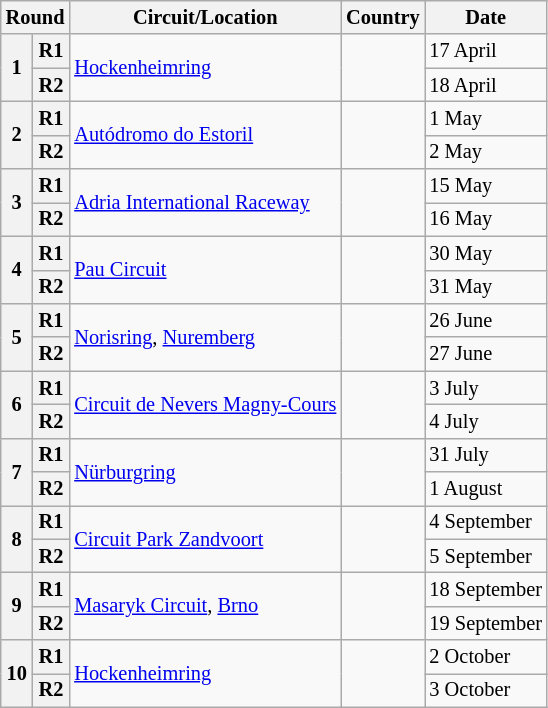<table class="wikitable" style="font-size: 85%">
<tr>
<th colspan=2>Round</th>
<th>Circuit/Location</th>
<th>Country</th>
<th>Date</th>
</tr>
<tr>
<th rowspan=2>1</th>
<th>R1</th>
<td rowspan=2><a href='#'>Hockenheimring</a></td>
<td rowspan=2></td>
<td>17 April</td>
</tr>
<tr>
<th>R2</th>
<td>18 April</td>
</tr>
<tr>
<th rowspan=2>2</th>
<th>R1</th>
<td rowspan=2><a href='#'>Autódromo do Estoril</a></td>
<td rowspan=2></td>
<td>1 May</td>
</tr>
<tr>
<th>R2</th>
<td>2 May</td>
</tr>
<tr>
<th rowspan=2>3</th>
<th>R1</th>
<td rowspan=2><a href='#'>Adria International Raceway</a></td>
<td rowspan=2></td>
<td>15 May</td>
</tr>
<tr>
<th>R2</th>
<td>16 May</td>
</tr>
<tr>
<th rowspan=2>4</th>
<th>R1</th>
<td rowspan=2><a href='#'>Pau Circuit</a></td>
<td rowspan=2></td>
<td>30 May</td>
</tr>
<tr>
<th>R2</th>
<td>31 May</td>
</tr>
<tr>
<th rowspan=2>5</th>
<th>R1</th>
<td rowspan=2><a href='#'>Norisring</a>, <a href='#'>Nuremberg</a></td>
<td rowspan=2></td>
<td>26 June</td>
</tr>
<tr>
<th>R2</th>
<td>27 June</td>
</tr>
<tr>
<th rowspan=2>6</th>
<th>R1</th>
<td rowspan=2 nowrap><a href='#'>Circuit de Nevers Magny-Cours</a></td>
<td rowspan=2></td>
<td>3 July</td>
</tr>
<tr>
<th>R2</th>
<td>4 July</td>
</tr>
<tr>
<th rowspan=2>7</th>
<th>R1</th>
<td rowspan=2><a href='#'>Nürburgring</a></td>
<td rowspan=2></td>
<td>31 July</td>
</tr>
<tr>
<th>R2</th>
<td>1 August</td>
</tr>
<tr>
<th rowspan=2>8</th>
<th>R1</th>
<td rowspan=2><a href='#'>Circuit Park Zandvoort</a></td>
<td rowspan=2></td>
<td>4 September</td>
</tr>
<tr>
<th>R2</th>
<td>5 September</td>
</tr>
<tr>
<th rowspan=2>9</th>
<th>R1</th>
<td rowspan=2><a href='#'>Masaryk Circuit</a>, <a href='#'>Brno</a></td>
<td rowspan=2 nowrap></td>
<td nowrap>18 September</td>
</tr>
<tr>
<th>R2</th>
<td>19 September</td>
</tr>
<tr>
<th rowspan=2>10</th>
<th>R1</th>
<td rowspan=2><a href='#'>Hockenheimring</a></td>
<td rowspan=2></td>
<td>2 October</td>
</tr>
<tr>
<th>R2</th>
<td>3 October</td>
</tr>
</table>
